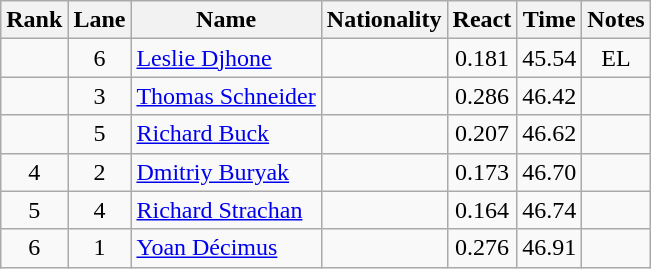<table class="wikitable sortable" style="text-align:center"wikitable>
<tr>
<th>Rank</th>
<th>Lane</th>
<th>Name</th>
<th>Nationality</th>
<th>React</th>
<th>Time</th>
<th>Notes</th>
</tr>
<tr>
<td></td>
<td>6</td>
<td align=left><a href='#'>Leslie Djhone</a></td>
<td align=left></td>
<td>0.181</td>
<td>45.54</td>
<td>EL</td>
</tr>
<tr>
<td></td>
<td>3</td>
<td align=left><a href='#'>Thomas Schneider</a></td>
<td align=left></td>
<td>0.286</td>
<td>46.42</td>
<td></td>
</tr>
<tr>
<td></td>
<td>5</td>
<td align=left><a href='#'>Richard Buck</a></td>
<td align=left></td>
<td>0.207</td>
<td>46.62</td>
<td></td>
</tr>
<tr>
<td>4</td>
<td>2</td>
<td align=left><a href='#'>Dmitriy Buryak</a></td>
<td align=left></td>
<td>0.173</td>
<td>46.70</td>
<td></td>
</tr>
<tr>
<td>5</td>
<td>4</td>
<td align=left><a href='#'>Richard Strachan</a></td>
<td align=left></td>
<td>0.164</td>
<td>46.74</td>
<td></td>
</tr>
<tr>
<td>6</td>
<td>1</td>
<td align=left><a href='#'>Yoan Décimus</a></td>
<td align=left></td>
<td>0.276</td>
<td>46.91</td>
<td></td>
</tr>
</table>
